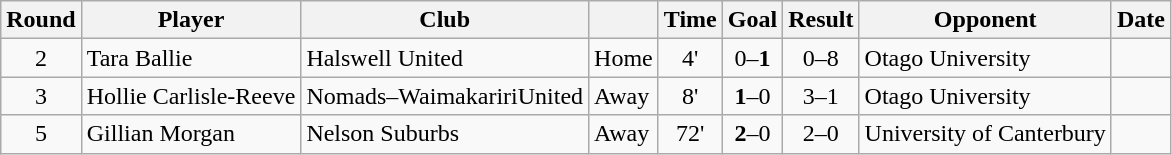<table class="wikitable">
<tr>
<th>Round</th>
<th>Player</th>
<th>Club</th>
<th></th>
<th>Time</th>
<th class="unsortable">Goal</th>
<th class="unsortable">Result</th>
<th>Opponent</th>
<th>Date</th>
</tr>
<tr>
<td align=center>2</td>
<td>Tara Ballie</td>
<td>Halswell United</td>
<td>Home</td>
<td align=center>4'</td>
<td align=center>0–<strong>1</strong></td>
<td align=center>0–8</td>
<td>Otago University</td>
<td></td>
</tr>
<tr>
<td align=center>3</td>
<td>Hollie Carlisle-Reeve</td>
<td>Nomads–WaimakaririUnited</td>
<td>Away</td>
<td align=center>8'</td>
<td align=center><strong>1</strong>–0</td>
<td align=center>3–1</td>
<td>Otago University</td>
<td></td>
</tr>
<tr>
<td align=center>5</td>
<td>Gillian Morgan</td>
<td>Nelson Suburbs</td>
<td>Away</td>
<td align=center>72'</td>
<td align=center><strong>2</strong>–0</td>
<td align=center>2–0</td>
<td>University of Canterbury</td>
<td></td>
</tr>
</table>
